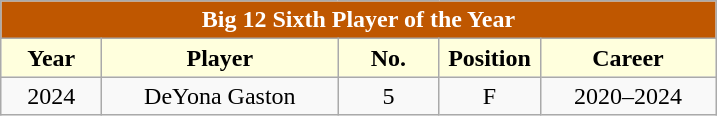<table class="wikitable" style="text-align:center">
<tr>
<td colspan="5" style= "background: #BF5700; color:white"><strong>Big 12 Sixth Player of the Year</strong></td>
</tr>
<tr>
<th style="width:60px; background: #ffffdd;">Year</th>
<th style="width:150px; background: #ffffdd;">Player</th>
<th style="width:60px; background: #ffffdd;">No.</th>
<th style="width:60px; background: #ffffdd;">Position</th>
<th style="width:110px; background: #ffffdd;">Career</th>
</tr>
<tr>
<td>2024</td>
<td>DeYona Gaston</td>
<td>5</td>
<td>F</td>
<td>2020–2024</td>
</tr>
</table>
